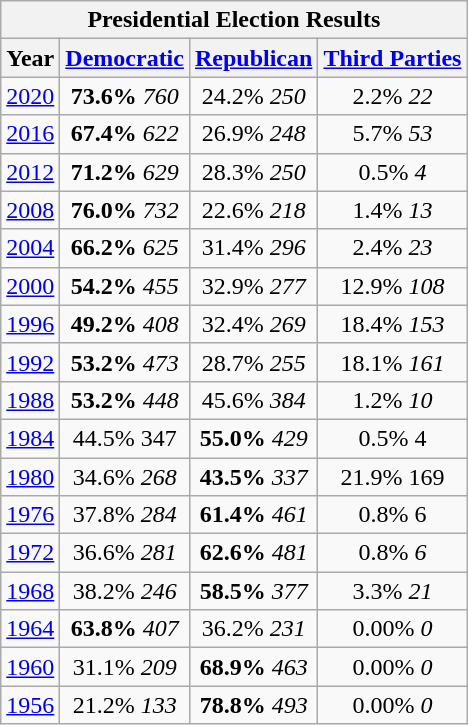<table class="wikitable">
<tr>
<th colspan="4">Presidential Election Results</th>
</tr>
<tr>
<th>Year</th>
<th><a href='#'>Democratic</a></th>
<th><a href='#'>Republican</a></th>
<th><a href='#'>Third Parties</a></th>
</tr>
<tr>
<td align="center" ><a href='#'>2020</a></td>
<td align="center" ><strong>73.6%</strong> <em>760</em></td>
<td align="center" >24.2% <em>250</em></td>
<td align="center" >2.2% <em>22</em></td>
</tr>
<tr>
<td align="center" ><a href='#'>2016</a></td>
<td align="center" ><strong>67.4%</strong> <em>622</em></td>
<td align="center" >26.9% <em>248</em></td>
<td align="center" >5.7% <em>53</em></td>
</tr>
<tr>
<td align="center" ><a href='#'>2012</a></td>
<td align="center" ><strong>71.2%</strong> <em>629</em></td>
<td align="center" >28.3% <em>250</em></td>
<td align="center" >0.5% <em>4</em></td>
</tr>
<tr>
<td align="center" ><a href='#'>2008</a></td>
<td align="center" ><strong>76.0%</strong> <em>732</em></td>
<td align="center" >22.6% <em>218</em></td>
<td align="center" >1.4% <em>13</em></td>
</tr>
<tr>
<td align="center" ><a href='#'>2004</a></td>
<td align="center" ><strong>66.2%</strong> <em>625</em></td>
<td align="center" >31.4% <em>296</em></td>
<td align="center" >2.4% <em>23</em></td>
</tr>
<tr>
<td align="center" ><a href='#'>2000</a></td>
<td align="center" ><strong>54.2%</strong> <em>455</em></td>
<td align="center" >32.9% <em>277</em></td>
<td align="center" >12.9% <em>108</em></td>
</tr>
<tr>
<td align="center" ><a href='#'>1996</a></td>
<td align="center" ><strong>49.2%</strong> <em>408</em></td>
<td align="center" >32.4% <em>269</em></td>
<td align="center" >18.4% <em>153</em></td>
</tr>
<tr>
<td align="center" ><a href='#'>1992</a></td>
<td align="center" ><strong>53.2%</strong> <em>473</em></td>
<td align="center" >28.7% <em>255</em></td>
<td align="center" >18.1% <em>161</em></td>
</tr>
<tr>
<td align="center" ><a href='#'>1988</a></td>
<td align="center" ><strong>53.2%</strong> <em>448</em></td>
<td align="center" >45.6% <em>384</em></td>
<td align="center" >1.2% <em>10</em></td>
</tr>
<tr>
<td align="center" ><a href='#'>1984</a></td>
<td align="center" >44.5% 347</td>
<td align="center" ><strong>55.0%</strong> <em>429</em></td>
<td align="center" >0.5% 4</td>
</tr>
<tr>
<td align="center" ><a href='#'>1980</a></td>
<td align="center" >34.6% <em>268</em></td>
<td align="center" ><strong>43.5%</strong> <em>337</em></td>
<td align="center" >21.9% 169</td>
</tr>
<tr>
<td align="center" ><a href='#'>1976</a></td>
<td align="center" >37.8% <em>284</em></td>
<td align="center" ><strong>61.4%</strong> <em>461</em></td>
<td align="center" >0.8% 6</td>
</tr>
<tr>
<td align="center" ><a href='#'>1972</a></td>
<td align="center" >36.6% <em>281</em></td>
<td align="center" ><strong>62.6%</strong> <em>481</em></td>
<td align="center" >0.8% <em>6</em></td>
</tr>
<tr>
<td align="center" ><a href='#'>1968</a></td>
<td align="center" >38.2% <em>246</em></td>
<td align="center" ><strong>58.5%</strong> <em>377</em></td>
<td align="center" >3.3% <em>21</em></td>
</tr>
<tr>
<td align="center" ><a href='#'>1964</a></td>
<td align="center" ><strong>63.8%</strong> <em>407</em></td>
<td align="center" >36.2% <em>231</em></td>
<td align="center" >0.00% <em>0</em></td>
</tr>
<tr>
<td align="center" ><a href='#'>1960</a></td>
<td align="center" >31.1% <em>209</em></td>
<td align="center" ><strong>68.9%</strong> <em>463</em></td>
<td align="center" >0.00% <em>0</em></td>
</tr>
<tr>
<td align="center" ><a href='#'>1956</a></td>
<td align="center" >21.2% <em>133</em></td>
<td align="center" ><strong>78.8%</strong> <em>493</em></td>
<td align="center" >0.00% <em>0</em></td>
</tr>
</table>
